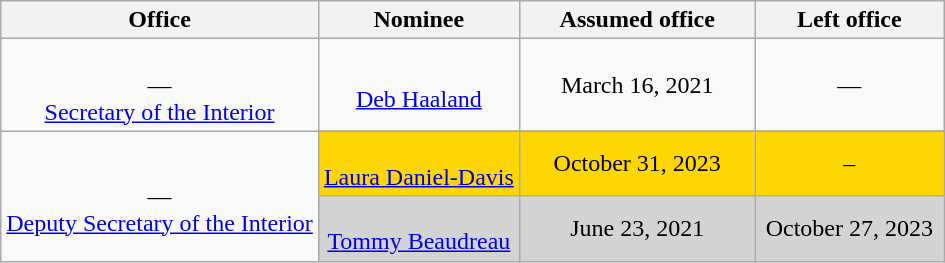<table class="wikitable sortable" style="text-align:center">
<tr>
<th>Office</th>
<th>Nominee</th>
<th style="width:25%;" data-sort-type="date">Assumed office</th>
<th style="width:20%;" data-sort-type="date">Left office</th>
</tr>
<tr>
<td><br>—<br><a href='#'>Secretary of the Interior</a></td>
<td><br><a href='#'>Deb Haaland</a></td>
<td>March 16, 2021<br></td>
<td>—</td>
</tr>
<tr>
<td rowspan="3"><br>—<br><a href='#'>Deputy Secretary of the Interior</a></td>
</tr>
<tr style="background:gold;">
<td><br><a href='#'>Laura Daniel-Davis</a></td>
<td>October 31, 2023</td>
<td>–</td>
</tr>
<tr style="background:lightgray;">
<td><br><a href='#'>Tommy Beaudreau</a></td>
<td>June 23, 2021<br></td>
<td>October 27, 2023</td>
</tr>
</table>
